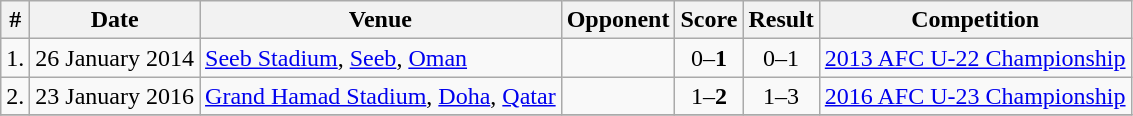<table class="wikitable">
<tr>
<th>#</th>
<th>Date</th>
<th>Venue</th>
<th>Opponent</th>
<th>Score</th>
<th>Result</th>
<th>Competition</th>
</tr>
<tr>
<td>1.</td>
<td>26 January 2014</td>
<td><a href='#'>Seeb Stadium</a>, <a href='#'>Seeb</a>, <a href='#'>Oman</a></td>
<td></td>
<td align=center>0–<strong>1</strong></td>
<td align=center>0–1</td>
<td><a href='#'>2013 AFC U-22 Championship</a></td>
</tr>
<tr>
<td>2.</td>
<td>23 January 2016</td>
<td><a href='#'>Grand Hamad Stadium</a>, <a href='#'>Doha</a>, <a href='#'>Qatar</a></td>
<td></td>
<td align=center>1–<strong>2</strong> </td>
<td align=center>1–3</td>
<td><a href='#'>2016 AFC U-23 Championship</a></td>
</tr>
<tr>
</tr>
</table>
